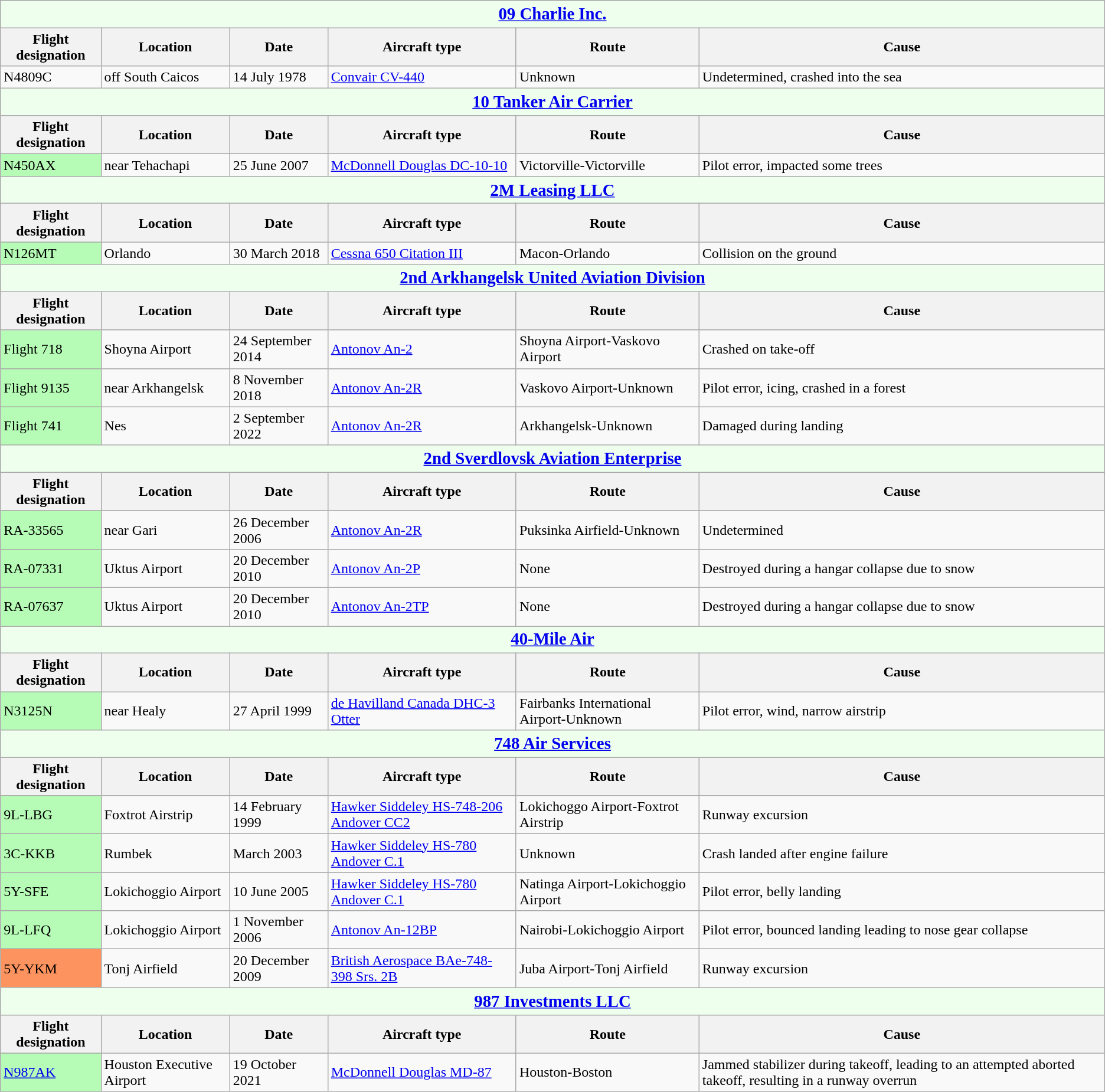<table class="wikitable">
<tr>
<th colspan="6" style="background-color:#efe;font-size:120%;"><a href='#'>09 Charlie Inc.</a></th>
</tr>
<tr>
<th>Flight designation</th>
<th>Location</th>
<th>Date</th>
<th>Aircraft type</th>
<th>Route</th>
<th>Cause</th>
</tr>
<tr>
<td>N4809C</td>
<td>off South Caicos</td>
<td>14 July 1978</td>
<td><a href='#'>Convair CV-440</a></td>
<td>Unknown</td>
<td>Undetermined, crashed into the sea</td>
</tr>
<tr>
<th colspan="6" style="background-color:#efe;font-size:120%;"><a href='#'>10 Tanker Air Carrier</a></th>
</tr>
<tr>
<th>Flight designation</th>
<th>Location</th>
<th>Date</th>
<th>Aircraft type</th>
<th>Route</th>
<th>Cause</th>
</tr>
<tr>
<td style="background:#b6fcb6;">N450AX</td>
<td>near Tehachapi</td>
<td>25 June 2007</td>
<td><a href='#'>McDonnell Douglas DC-10-10</a></td>
<td>Victorville-Victorville</td>
<td>Pilot error, impacted some trees</td>
</tr>
<tr>
<th colspan="6" style="background-color:#efe;font-size:120%;"><a href='#'>2M Leasing LLC</a></th>
</tr>
<tr>
<th>Flight designation</th>
<th>Location</th>
<th>Date</th>
<th>Aircraft type</th>
<th>Route</th>
<th>Cause</th>
</tr>
<tr>
<td style="background:#b6fcb6;">N126MT</td>
<td>Orlando</td>
<td>30 March 2018</td>
<td><a href='#'>Cessna 650 Citation III</a></td>
<td>Macon-Orlando</td>
<td>Collision on the ground</td>
</tr>
<tr>
<th colspan="6" style="background-color:#efe;font-size:120%;"><a href='#'>2nd Arkhangelsk United Aviation Division</a></th>
</tr>
<tr>
<th>Flight designation</th>
<th>Location</th>
<th>Date</th>
<th>Aircraft type</th>
<th>Route</th>
<th>Cause</th>
</tr>
<tr>
<td style="background:#b6fcb6;">Flight 718</td>
<td>Shoyna Airport</td>
<td>24 September 2014</td>
<td><a href='#'>Antonov An-2</a></td>
<td>Shoyna Airport-Vaskovo Airport</td>
<td>Crashed on take-off</td>
</tr>
<tr>
<td style="background:#b6fcb6;">Flight 9135</td>
<td>near Arkhangelsk</td>
<td>8 November 2018</td>
<td><a href='#'>Antonov An-2R</a></td>
<td>Vaskovo Airport-Unknown</td>
<td>Pilot error, icing, crashed in a forest</td>
</tr>
<tr>
<td style="background:#b6fcb6;">Flight 741</td>
<td>Nes</td>
<td>2 September 2022</td>
<td><a href='#'>Antonov An-2R</a></td>
<td>Arkhangelsk-Unknown</td>
<td>Damaged during landing</td>
</tr>
<tr>
<th colspan="6" style="background-color:#efe;font-size:120%;"><a href='#'>2nd Sverdlovsk Aviation Enterprise</a></th>
</tr>
<tr>
<th>Flight designation</th>
<th>Location</th>
<th>Date</th>
<th>Aircraft type</th>
<th>Route</th>
<th>Cause</th>
</tr>
<tr>
<td style="background:#b6fcb6;">RA-33565</td>
<td>near Gari</td>
<td>26 December 2006</td>
<td><a href='#'>Antonov An-2R</a></td>
<td>Puksinka Airfield-Unknown</td>
<td>Undetermined</td>
</tr>
<tr>
<td style="background:#b6fcb6;">RA-07331</td>
<td>Uktus Airport</td>
<td>20 December 2010</td>
<td><a href='#'>Antonov An-2P</a></td>
<td>None</td>
<td>Destroyed during a hangar collapse due to snow</td>
</tr>
<tr>
<td style="background:#b6fcb6;">RA-07637</td>
<td>Uktus Airport</td>
<td>20 December 2010</td>
<td><a href='#'>Antonov An-2TP</a></td>
<td>None</td>
<td>Destroyed during a hangar collapse due to snow</td>
</tr>
<tr>
<th colspan="6" style="background-color:#efe;font-size:120%;"><a href='#'>40-Mile Air</a></th>
</tr>
<tr>
<th>Flight designation</th>
<th>Location</th>
<th>Date</th>
<th>Aircraft type</th>
<th>Route</th>
<th>Cause</th>
</tr>
<tr>
<td style="background:#b6fcb6;">N3125N</td>
<td>near Healy</td>
<td>27 April 1999</td>
<td><a href='#'>de Havilland Canada DHC-3 Otter</a></td>
<td>Fairbanks International Airport-Unknown</td>
<td>Pilot error, wind, narrow airstrip</td>
</tr>
<tr>
<th colspan="6" style="background-color:#efe;font-size:120%;"><a href='#'>748 Air Services</a></th>
</tr>
<tr>
<th>Flight designation</th>
<th>Location</th>
<th>Date</th>
<th>Aircraft type</th>
<th>Route</th>
<th>Cause</th>
</tr>
<tr>
<td style="background:#b6fcb6;">9L-LBG</td>
<td>Foxtrot Airstrip</td>
<td>14 February 1999</td>
<td><a href='#'>Hawker Siddeley HS-748-206 Andover CC2</a></td>
<td>Lokichoggo Airport-Foxtrot Airstrip</td>
<td>Runway excursion</td>
</tr>
<tr>
<td style="background:#b6fcb6;">3C-KKB</td>
<td>Rumbek</td>
<td>March 2003</td>
<td><a href='#'>Hawker Siddeley HS-780 Andover C.1</a></td>
<td>Unknown</td>
<td>Crash landed after engine failure</td>
</tr>
<tr>
<td style="background:#b6fcb6;">5Y-SFE</td>
<td>Lokichoggio Airport</td>
<td>10 June 2005</td>
<td><a href='#'>Hawker Siddeley HS-780 Andover C.1</a></td>
<td>Natinga Airport-Lokichoggio Airport</td>
<td>Pilot error, belly landing</td>
</tr>
<tr>
<td style="background:#b6fcb6;">9L-LFQ</td>
<td>Lokichoggio Airport</td>
<td>1 November 2006</td>
<td><a href='#'>Antonov An-12BP</a></td>
<td>Nairobi-Lokichoggio Airport</td>
<td>Pilot error, bounced landing leading to nose gear collapse</td>
</tr>
<tr>
<td style="background:#FD9460;">5Y-YKM</td>
<td>Tonj Airfield</td>
<td>20 December 2009</td>
<td><a href='#'>British Aerospace BAe-748-398 Srs. 2B</a></td>
<td>Juba Airport-Tonj Airfield</td>
<td>Runway excursion</td>
</tr>
<tr>
<th colspan="6" style="background-color:#efe;font-size:120%;"><a href='#'>987 Investments LLC</a></th>
</tr>
<tr>
<th>Flight designation</th>
<th>Location</th>
<th>Date</th>
<th>Aircraft type</th>
<th>Route</th>
<th>Cause</th>
</tr>
<tr>
<td style="background:#b6fcb6;"><a href='#'>N987AK</a></td>
<td>Houston Executive Airport</td>
<td>19 October 2021</td>
<td><a href='#'>McDonnell Douglas MD-87</a></td>
<td>Houston-Boston</td>
<td>Jammed stabilizer during takeoff, leading to an attempted aborted takeoff, resulting in a runway overrun</td>
</tr>
</table>
